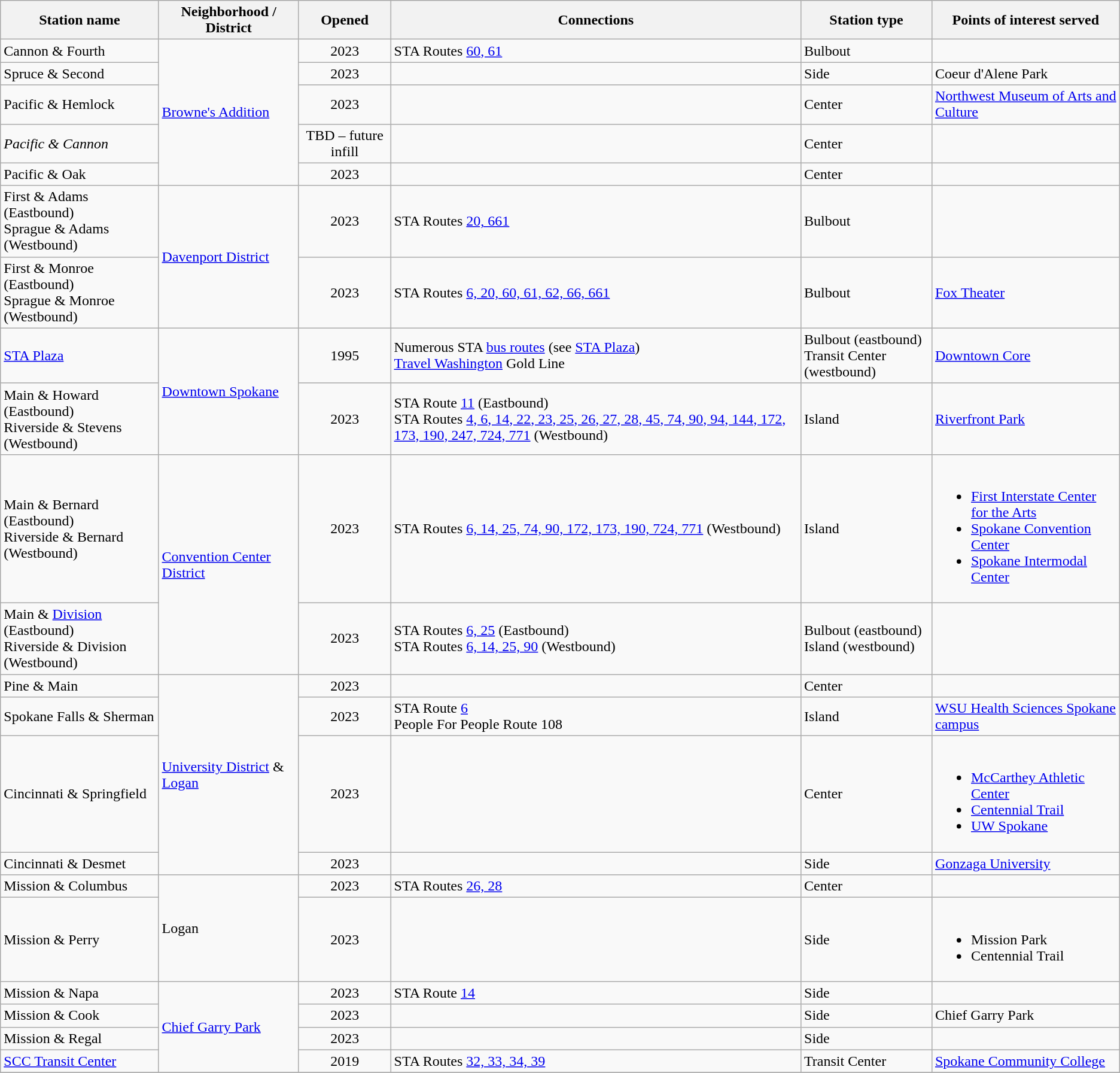<table class="wikitable sortable" style="text-align:left">
<tr>
<th>Station name</th>
<th>Neighborhood / District</th>
<th>Opened</th>
<th>Connections</th>
<th>Station type</th>
<th class=unsortable>Points of interest served</th>
</tr>
<tr>
<td>Cannon & Fourth</td>
<td rowspan=5><a href='#'>Browne's Addition</a></td>
<td align=center>2023</td>
<td>STA Routes <a href='#'>60, 61</a></td>
<td>Bulbout</td>
<td></td>
</tr>
<tr>
<td>Spruce & Second</td>
<td align=center>2023</td>
<td></td>
<td>Side</td>
<td>Coeur d'Alene Park</td>
</tr>
<tr>
<td>Pacific & Hemlock</td>
<td align=center>2023</td>
<td></td>
<td>Center</td>
<td><a href='#'>Northwest Museum of Arts and Culture</a></td>
</tr>
<tr>
<td><em>Pacific & Cannon</em></td>
<td align=center>TBD – future infill</td>
<td></td>
<td>Center</td>
<td></td>
</tr>
<tr>
<td>Pacific & Oak</td>
<td align=center>2023</td>
<td></td>
<td>Center</td>
<td></td>
</tr>
<tr>
<td>First & Adams (Eastbound)<br>Sprague & Adams (Westbound)</td>
<td rowspan=2><a href='#'>Davenport District</a></td>
<td align=center>2023</td>
<td>STA Routes <a href='#'>20, 661</a></td>
<td>Bulbout</td>
<td></td>
</tr>
<tr>
<td>First & Monroe (Eastbound)<br>Sprague & Monroe (Westbound)</td>
<td align=center>2023</td>
<td>STA Routes <a href='#'>6, 20, 60, 61, 62, 66, 661</a></td>
<td>Bulbout</td>
<td><a href='#'>Fox Theater</a></td>
</tr>
<tr>
<td><a href='#'>STA Plaza</a></td>
<td rowspan=2><a href='#'>Downtown Spokane</a></td>
<td align=center>1995</td>
<td>Numerous STA <a href='#'>bus routes</a> (see <a href='#'>STA Plaza</a>)<br><a href='#'>Travel Washington</a> Gold Line</td>
<td>Bulbout (eastbound) <br> Transit Center (westbound)</td>
<td><a href='#'>Downtown Core</a></td>
</tr>
<tr>
<td>Main & Howard (Eastbound)<br>Riverside & Stevens (Westbound)</td>
<td align=center>2023</td>
<td>STA Route <a href='#'>11</a> (Eastbound)<br>STA Routes <a href='#'>4, 6, 14, 22, 23, 25, 26, 27, 28, 45, 74, 90, 94, 144, 172, 173, 190, 247, 724, 771</a> (Westbound)</td>
<td>Island</td>
<td><a href='#'>Riverfront Park</a></td>
</tr>
<tr>
<td>Main & Bernard (Eastbound)<br>Riverside & Bernard (Westbound)</td>
<td rowspan=2><a href='#'>Convention Center District</a></td>
<td align=center>2023</td>
<td>STA Routes <a href='#'>6, 14, 25, 74, 90, 172, 173, 190, 724, 771</a> (Westbound)</td>
<td>Island</td>
<td><br><ul><li><a href='#'>First Interstate Center for the Arts</a></li><li><a href='#'>Spokane Convention Center</a></li><li><a href='#'>Spokane Intermodal Center</a></li></ul></td>
</tr>
<tr>
<td>Main & <a href='#'>Division</a> (Eastbound)<br>Riverside & Division (Westbound)</td>
<td align=center>2023</td>
<td>STA Routes <a href='#'>6, 25</a> (Eastbound)<br>STA Routes <a href='#'>6, 14, 25, 90</a> (Westbound)</td>
<td>Bulbout (eastbound) <br> Island (westbound)</td>
<td></td>
</tr>
<tr>
<td>Pine & Main</td>
<td rowspan=4><a href='#'>University District</a> & <a href='#'>Logan</a></td>
<td align=center>2023</td>
<td></td>
<td>Center</td>
<td></td>
</tr>
<tr>
<td>Spokane Falls & Sherman</td>
<td align=center>2023</td>
<td>STA Route <a href='#'>6</a><br>People For People Route 108</td>
<td>Island</td>
<td><a href='#'>WSU Health Sciences Spokane campus</a></td>
</tr>
<tr>
<td>Cincinnati & Springfield</td>
<td align=center>2023</td>
<td></td>
<td>Center</td>
<td><br><ul><li><a href='#'>McCarthey Athletic Center</a></li><li><a href='#'>Centennial Trail</a></li><li><a href='#'>UW Spokane</a></li></ul></td>
</tr>
<tr>
<td>Cincinnati & Desmet</td>
<td align=center>2023</td>
<td></td>
<td>Side</td>
<td><a href='#'>Gonzaga University</a></td>
</tr>
<tr>
<td>Mission & Columbus</td>
<td rowspan=2>Logan</td>
<td align=center>2023</td>
<td>STA Routes <a href='#'>26, 28</a></td>
<td>Center</td>
<td></td>
</tr>
<tr>
<td>Mission & Perry</td>
<td align=center>2023</td>
<td></td>
<td>Side</td>
<td><br><ul><li>Mission Park</li><li>Centennial Trail</li></ul></td>
</tr>
<tr>
<td>Mission & Napa</td>
<td rowspan=4><a href='#'>Chief Garry Park</a></td>
<td align=center>2023</td>
<td>STA Route <a href='#'>14</a></td>
<td>Side</td>
<td></td>
</tr>
<tr>
<td>Mission & Cook</td>
<td align=center>2023</td>
<td></td>
<td>Side</td>
<td>Chief Garry Park</td>
</tr>
<tr>
<td>Mission & Regal</td>
<td align=center>2023</td>
<td></td>
<td>Side</td>
<td></td>
</tr>
<tr>
<td><a href='#'>SCC Transit Center</a></td>
<td align=center>2019</td>
<td>STA Routes <a href='#'>32, 33, 34, 39</a></td>
<td>Transit Center</td>
<td><a href='#'>Spokane Community College</a></td>
</tr>
<tr>
</tr>
</table>
